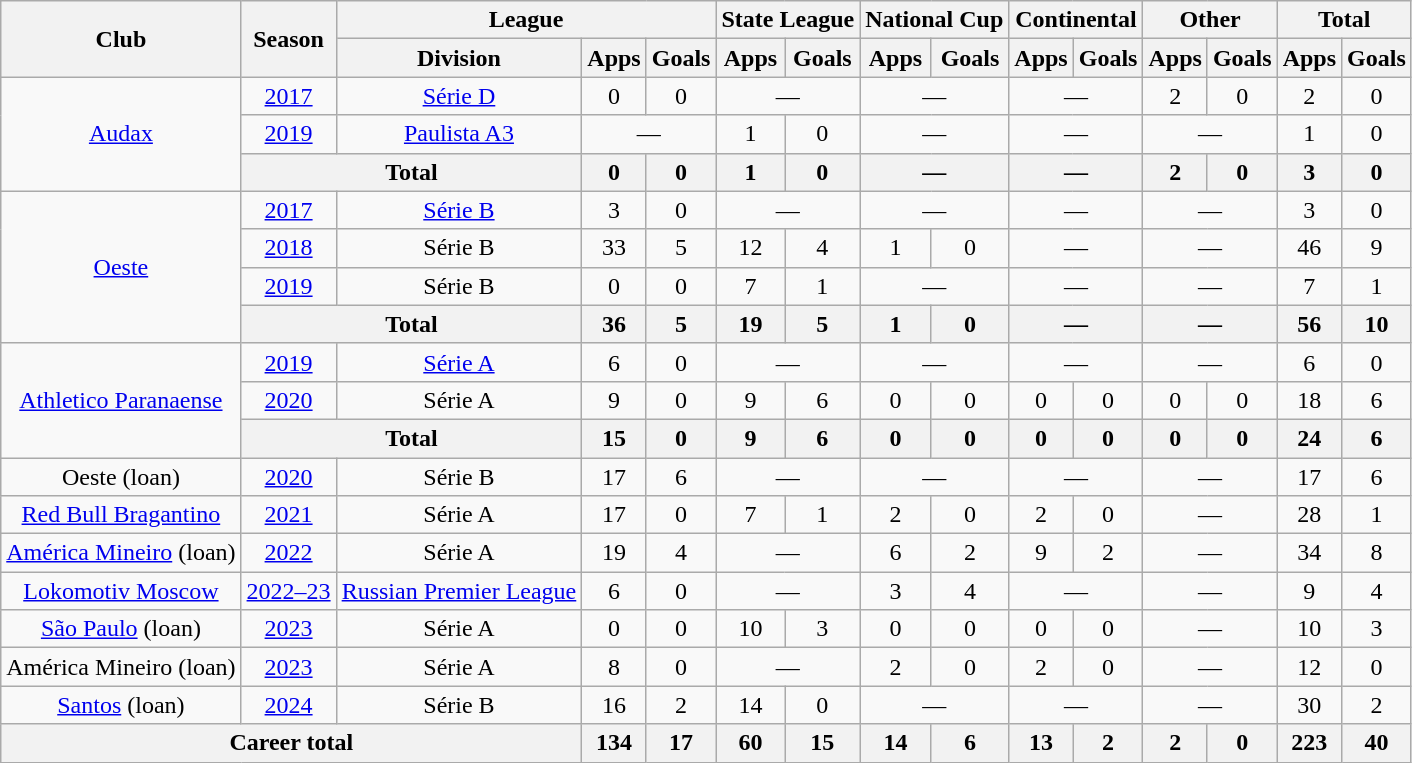<table class="wikitable" style="text-align: center;">
<tr>
<th rowspan="2">Club</th>
<th rowspan="2">Season</th>
<th colspan="3">League</th>
<th colspan="2">State League</th>
<th colspan="2">National Cup</th>
<th colspan="2">Continental</th>
<th colspan="2">Other</th>
<th colspan="2">Total</th>
</tr>
<tr>
<th>Division</th>
<th>Apps</th>
<th>Goals</th>
<th>Apps</th>
<th>Goals</th>
<th>Apps</th>
<th>Goals</th>
<th>Apps</th>
<th>Goals</th>
<th>Apps</th>
<th>Goals</th>
<th>Apps</th>
<th>Goals</th>
</tr>
<tr>
<td rowspan="3" valign="center"><a href='#'>Audax</a></td>
<td><a href='#'>2017</a></td>
<td><a href='#'>Série D</a></td>
<td>0</td>
<td>0</td>
<td colspan="2">—</td>
<td colspan="2">—</td>
<td colspan="2">—</td>
<td>2</td>
<td>0</td>
<td>2</td>
<td>0</td>
</tr>
<tr>
<td><a href='#'>2019</a></td>
<td><a href='#'>Paulista A3</a></td>
<td colspan="2">—</td>
<td>1</td>
<td>0</td>
<td colspan="2">—</td>
<td colspan="2">—</td>
<td colspan="2">—</td>
<td>1</td>
<td>0</td>
</tr>
<tr>
<th colspan="2">Total</th>
<th>0</th>
<th>0</th>
<th>1</th>
<th>0</th>
<th colspan="2">—</th>
<th colspan="2">—</th>
<th>2</th>
<th>0</th>
<th>3</th>
<th>0</th>
</tr>
<tr>
<td rowspan="4" valign="center"><a href='#'>Oeste</a></td>
<td><a href='#'>2017</a></td>
<td><a href='#'>Série B</a></td>
<td>3</td>
<td>0</td>
<td colspan="2">—</td>
<td colspan="2">—</td>
<td colspan="2">—</td>
<td colspan="2">—</td>
<td>3</td>
<td>0</td>
</tr>
<tr>
<td><a href='#'>2018</a></td>
<td>Série B</td>
<td>33</td>
<td>5</td>
<td>12</td>
<td>4</td>
<td>1</td>
<td>0</td>
<td colspan="2">—</td>
<td colspan="2">—</td>
<td>46</td>
<td>9</td>
</tr>
<tr>
<td><a href='#'>2019</a></td>
<td>Série B</td>
<td>0</td>
<td>0</td>
<td>7</td>
<td>1</td>
<td colspan="2">—</td>
<td colspan="2">—</td>
<td colspan="2">—</td>
<td>7</td>
<td>1</td>
</tr>
<tr>
<th colspan="2">Total</th>
<th>36</th>
<th>5</th>
<th>19</th>
<th>5</th>
<th>1</th>
<th>0</th>
<th colspan="2">—</th>
<th colspan="2">—</th>
<th>56</th>
<th>10</th>
</tr>
<tr>
<td rowspan="3"><a href='#'>Athletico Paranaense</a></td>
<td><a href='#'>2019</a></td>
<td><a href='#'>Série A</a></td>
<td>6</td>
<td>0</td>
<td colspan="2">—</td>
<td colspan="2">—</td>
<td colspan="2">—</td>
<td colspan="2">—</td>
<td>6</td>
<td>0</td>
</tr>
<tr>
<td><a href='#'>2020</a></td>
<td>Série A</td>
<td>9</td>
<td>0</td>
<td>9</td>
<td>6</td>
<td>0</td>
<td>0</td>
<td>0</td>
<td>0</td>
<td>0</td>
<td>0</td>
<td>18</td>
<td>6</td>
</tr>
<tr>
<th colspan="2">Total</th>
<th>15</th>
<th>0</th>
<th>9</th>
<th>6</th>
<th>0</th>
<th>0</th>
<th>0</th>
<th>0</th>
<th>0</th>
<th>0</th>
<th>24</th>
<th>6</th>
</tr>
<tr>
<td valign="center">Oeste (loan)</td>
<td><a href='#'>2020</a></td>
<td>Série B</td>
<td>17</td>
<td>6</td>
<td colspan="2">—</td>
<td colspan="2">—</td>
<td colspan="2">—</td>
<td colspan="2">—</td>
<td>17</td>
<td>6</td>
</tr>
<tr>
<td valign="center"><a href='#'>Red Bull Bragantino</a></td>
<td><a href='#'>2021</a></td>
<td>Série A</td>
<td>17</td>
<td>0</td>
<td>7</td>
<td>1</td>
<td>2</td>
<td>0</td>
<td>2</td>
<td>0</td>
<td colspan="2">—</td>
<td>28</td>
<td>1</td>
</tr>
<tr>
<td><a href='#'>América Mineiro</a> (loan)</td>
<td><a href='#'>2022</a></td>
<td>Série A</td>
<td>19</td>
<td>4</td>
<td colspan="2">—</td>
<td>6</td>
<td>2</td>
<td>9</td>
<td>2</td>
<td colspan="2">—</td>
<td>34</td>
<td>8</td>
</tr>
<tr>
<td><a href='#'>Lokomotiv Moscow</a></td>
<td><a href='#'>2022–23</a></td>
<td><a href='#'>Russian Premier League</a></td>
<td>6</td>
<td>0</td>
<td colspan="2">—</td>
<td>3</td>
<td>4</td>
<td colspan="2">—</td>
<td colspan="2">—</td>
<td>9</td>
<td>4</td>
</tr>
<tr>
<td><a href='#'>São Paulo</a> (loan)</td>
<td><a href='#'>2023</a></td>
<td>Série A</td>
<td>0</td>
<td>0</td>
<td>10</td>
<td>3</td>
<td>0</td>
<td>0</td>
<td>0</td>
<td>0</td>
<td colspan="2">—</td>
<td>10</td>
<td>3</td>
</tr>
<tr>
<td>América Mineiro (loan)</td>
<td><a href='#'>2023</a></td>
<td>Série A</td>
<td>8</td>
<td>0</td>
<td colspan="2">—</td>
<td>2</td>
<td>0</td>
<td>2</td>
<td>0</td>
<td colspan="2">—</td>
<td>12</td>
<td>0</td>
</tr>
<tr>
<td><a href='#'>Santos</a> (loan)</td>
<td><a href='#'>2024</a></td>
<td>Série B</td>
<td>16</td>
<td>2</td>
<td>14</td>
<td>0</td>
<td colspan="2">—</td>
<td colspan="2">—</td>
<td colspan="2">—</td>
<td>30</td>
<td>2</td>
</tr>
<tr>
<th colspan="3">Career total</th>
<th>134</th>
<th>17</th>
<th>60</th>
<th>15</th>
<th>14</th>
<th>6</th>
<th>13</th>
<th>2</th>
<th>2</th>
<th>0</th>
<th>223</th>
<th>40</th>
</tr>
</table>
